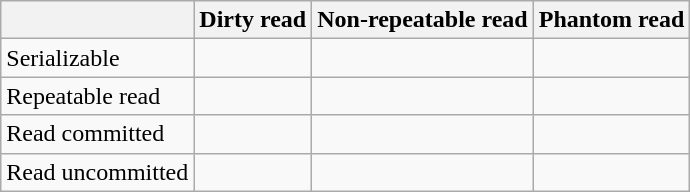<table class="wikitable">
<tr>
<th></th>
<th>Dirty read</th>
<th>Non-repeatable read</th>
<th>Phantom read</th>
</tr>
<tr>
<td>Serializable</td>
<td></td>
<td></td>
<td></td>
</tr>
<tr>
<td>Repeatable read</td>
<td></td>
<td></td>
<td></td>
</tr>
<tr>
<td>Read committed</td>
<td></td>
<td></td>
<td></td>
</tr>
<tr>
<td>Read uncommitted</td>
<td></td>
<td></td>
<td></td>
</tr>
</table>
